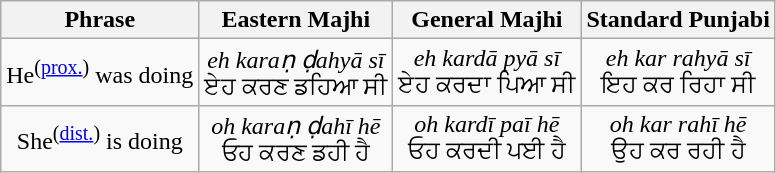<table class="wikitable" style="text-align:center">
<tr>
<th>Phrase</th>
<th>Eastern Majhi</th>
<th>General Majhi</th>
<th>Standard Punjabi</th>
</tr>
<tr>
<td>He<sup>(<a href='#'>prox.</a>)</sup> was doing</td>
<td><em>eh karaṇ ḍahyā sī</em><br>ਏਹ ਕਰਣ ਡਹਿਆ ਸੀ<br>
</td>
<td><em>eh kardā pyā sī</em><br>ਏਹ ਕਰਦਾ ਪਿਆ ਸੀ<br>
</td>
<td><em>eh kar rahyā sī</em><br>ਇਹ ਕਰ ਰਿਹਾ ਸੀ<br>
</td>
</tr>
<tr>
<td>She<sup>(<a href='#'>dist.</a>)</sup> is doing</td>
<td><em>oh karaṇ ḍahī hē</em><br>ਓਹ ਕਰਣ ਡਹੀ ਹੈ<br>
</td>
<td><em>oh kardī paī hē</em><br>ਓਹ ਕਰਦੀ ਪਈ ਹੈ<br>
</td>
<td><em>oh kar rahī hē</em><br>ਉਹ ਕਰ ਰਹੀ ਹੈ<br>
</td>
</tr>
</table>
